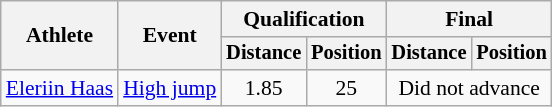<table class=wikitable style="font-size:90%">
<tr>
<th rowspan="2">Athlete</th>
<th rowspan="2">Event</th>
<th colspan="2">Qualification</th>
<th colspan="2">Final</th>
</tr>
<tr style="font-size:95%">
<th>Distance</th>
<th>Position</th>
<th>Distance</th>
<th>Position</th>
</tr>
<tr style=text-align:center>
<td style=text-align:left><a href='#'>Eleriin Haas</a></td>
<td style=text-align:left><a href='#'>High jump</a></td>
<td>1.85</td>
<td>25</td>
<td colspan="2">Did not advance</td>
</tr>
</table>
